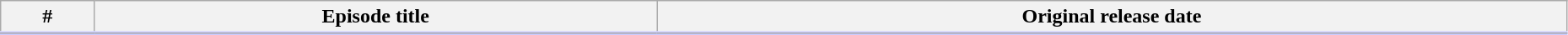<table class="wikitable" width="98%" style="background:#FFF;">
<tr style="border-bottom:3px solid #CCF">
<th>#</th>
<th>Episode title</th>
<th>Original release date</th>
</tr>
<tr>
</tr>
</table>
